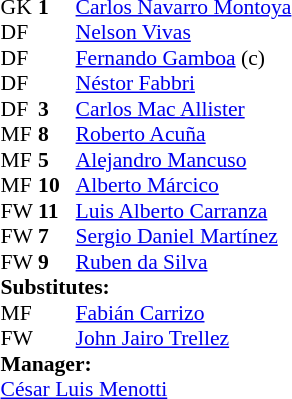<table style="font-size:90%; margin:0.2em auto;" cellspacing="0" cellpadding="0">
<tr>
<th width="25"></th>
<th width="25"></th>
</tr>
<tr>
<td>GK</td>
<td><strong>1</strong></td>
<td> <a href='#'>Carlos Navarro Montoya</a></td>
</tr>
<tr>
<td>DF</td>
<td></td>
<td> <a href='#'>Nelson Vivas</a></td>
<td></td>
<td></td>
</tr>
<tr>
<td>DF</td>
<td></td>
<td> <a href='#'>Fernando Gamboa</a> (c)</td>
</tr>
<tr>
<td>DF</td>
<td></td>
<td> <a href='#'>Néstor Fabbri</a></td>
</tr>
<tr>
<td>DF</td>
<td><strong>3</strong></td>
<td> <a href='#'>Carlos Mac Allister</a></td>
<td></td>
<td></td>
</tr>
<tr>
<td>MF</td>
<td><strong>8</strong></td>
<td> <a href='#'>Roberto Acuña</a></td>
</tr>
<tr>
<td>MF</td>
<td><strong>5</strong></td>
<td> <a href='#'>Alejandro Mancuso</a></td>
<td></td>
<td></td>
</tr>
<tr>
<td>MF</td>
<td><strong>10</strong></td>
<td> <a href='#'>Alberto Márcico</a></td>
<td></td>
<td></td>
</tr>
<tr>
<td>FW</td>
<td><strong>11</strong></td>
<td> <a href='#'>Luis Alberto Carranza</a></td>
<td></td>
<td></td>
</tr>
<tr>
<td>FW</td>
<td><strong>7</strong></td>
<td> <a href='#'>Sergio Daniel Martínez</a></td>
<td></td>
<td></td>
</tr>
<tr>
<td>FW</td>
<td><strong>9</strong></td>
<td> <a href='#'>Ruben da Silva</a></td>
<td></td>
<td></td>
</tr>
<tr>
<td colspan=3><strong>Substitutes:</strong></td>
</tr>
<tr>
<td>MF</td>
<td></td>
<td> <a href='#'>Fabián Carrizo</a></td>
<td></td>
<td> </td>
</tr>
<tr>
<td>FW</td>
<td></td>
<td> <a href='#'>John Jairo Trellez</a></td>
<td></td>
<td></td>
</tr>
<tr>
<td colspan=3><strong>Manager:</strong></td>
</tr>
<tr>
<td colspan=4> <a href='#'>César Luis Menotti</a></td>
</tr>
</table>
